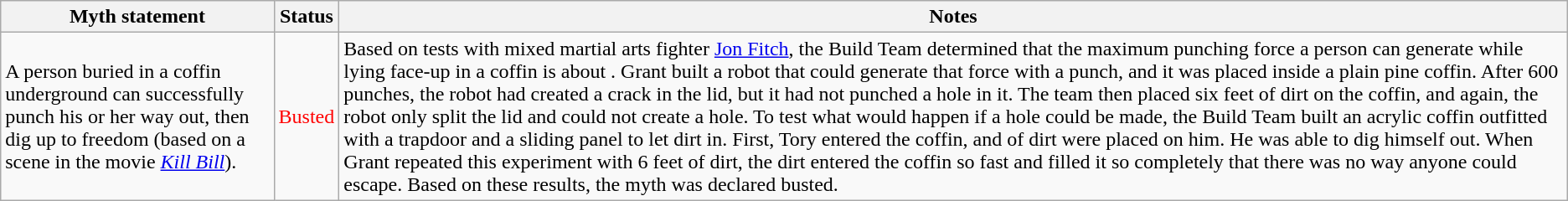<table class="wikitable plainrowheaders">
<tr>
<th>Myth statement</th>
<th>Status</th>
<th>Notes</th>
</tr>
<tr>
<td>A person buried in a coffin  underground can successfully punch his or her way out, then dig up to freedom (based on a scene in the movie <em><a href='#'>Kill Bill</a></em>).</td>
<td style="color:red">Busted</td>
<td>Based on tests with mixed martial arts fighter <a href='#'>Jon Fitch</a>, the Build Team determined that the maximum punching force a person can generate while lying face-up in a coffin is about . Grant built a robot that could generate that force with a  punch, and it was placed inside a plain pine coffin. After 600 punches, the robot had created a crack in the lid, but it had not punched a hole in it. The team then placed six feet of dirt on the coffin, and again, the robot only split the lid and could not create a hole. To test what would happen if a hole could be made, the Build Team built an acrylic coffin outfitted with a trapdoor and a sliding panel to let dirt in. First, Tory entered the coffin, and  of dirt were placed on him. He was able to dig himself out. When Grant repeated this experiment with 6 feet of dirt, the dirt entered the coffin so fast and filled it so completely that there was no way anyone could escape. Based on these results, the myth was declared busted.</td>
</tr>
</table>
